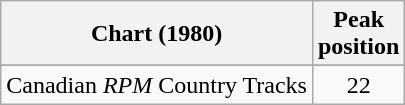<table class="wikitable">
<tr>
<th>Chart (1980)</th>
<th>Peak<br>position</th>
</tr>
<tr>
</tr>
<tr>
<td align="left">Canadian <em>RPM</em> Country Tracks</td>
<td align="center">22</td>
</tr>
</table>
